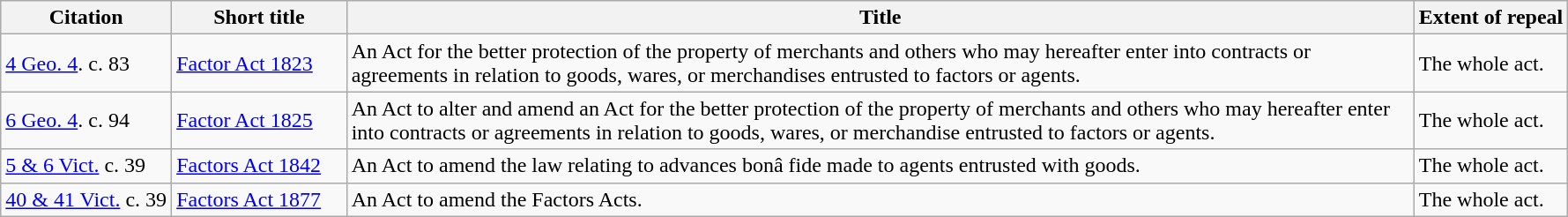<table class="wikitable">
<tr>
<th>Citation</th>
<th width=125>Short title</th>
<th width=800>Title</th>
<th>Extent of repeal</th>
</tr>
<tr>
<td><a href='#'>4 Geo. 4</a>. c. 83</td>
<td><a href='#'>Factor Act 1823</a></td>
<td>An Act for the better protection of the property of merchants and others who may hereafter enter into contracts or agreements in relation to goods, wares, or merchandises entrusted to factors or agents.</td>
<td>The whole act.</td>
</tr>
<tr>
<td><a href='#'>6 Geo. 4</a>. c. 94</td>
<td><a href='#'>Factor Act 1825</a></td>
<td>An Act to alter and amend an Act for the better protection of the property of merchants and others who may hereafter enter into contracts or agreements in relation to goods, wares, or merchandise entrusted to factors or agents.</td>
<td>The whole act.</td>
</tr>
<tr>
<td><a href='#'>5 & 6 Vict.</a> c. 39</td>
<td><a href='#'>Factors Act 1842</a></td>
<td>An Act to amend the law relating to advances bonâ fide made to agents entrusted with goods.</td>
<td>The whole act.</td>
</tr>
<tr>
<td><a href='#'>40 & 41 Vict.</a> c. 39</td>
<td><a href='#'>Factors Act 1877</a></td>
<td>An Act to amend the Factors Acts.</td>
<td>The whole act.</td>
</tr>
</table>
